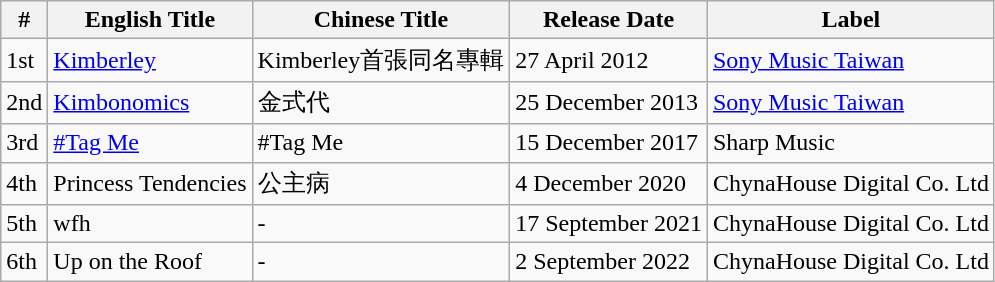<table class="wikitable">
<tr>
<th>#</th>
<th>English Title</th>
<th>Chinese Title</th>
<th>Release Date</th>
<th>Label</th>
</tr>
<tr>
<td>1st</td>
<td><a href='#'>Kimberley</a></td>
<td Kimberley (專輯)>Kimberley首張同名專輯</td>
<td>27 April 2012</td>
<td><a href='#'>Sony Music Taiwan</a></td>
</tr>
<tr>
<td>2nd</td>
<td><a href='#'>Kimbonomics</a></td>
<td>金式代</td>
<td>25 December 2013</td>
<td><a href='#'>Sony Music Taiwan</a></td>
</tr>
<tr>
<td>3rd</td>
<td><a href='#'>#Tag Me</a></td>
<td>#Tag Me</td>
<td>15 December 2017</td>
<td>Sharp Music</td>
</tr>
<tr>
<td>4th</td>
<td>Princess Tendencies</td>
<td>公主病</td>
<td>4 December 2020</td>
<td>ChynaHouse Digital Co. Ltd</td>
</tr>
<tr>
<td>5th</td>
<td>wfh</td>
<td>-</td>
<td>17 September 2021</td>
<td>ChynaHouse Digital Co. Ltd</td>
</tr>
<tr>
<td>6th</td>
<td>Up on the Roof</td>
<td>-</td>
<td>2 September 2022</td>
<td>ChynaHouse Digital Co. Ltd</td>
</tr>
</table>
